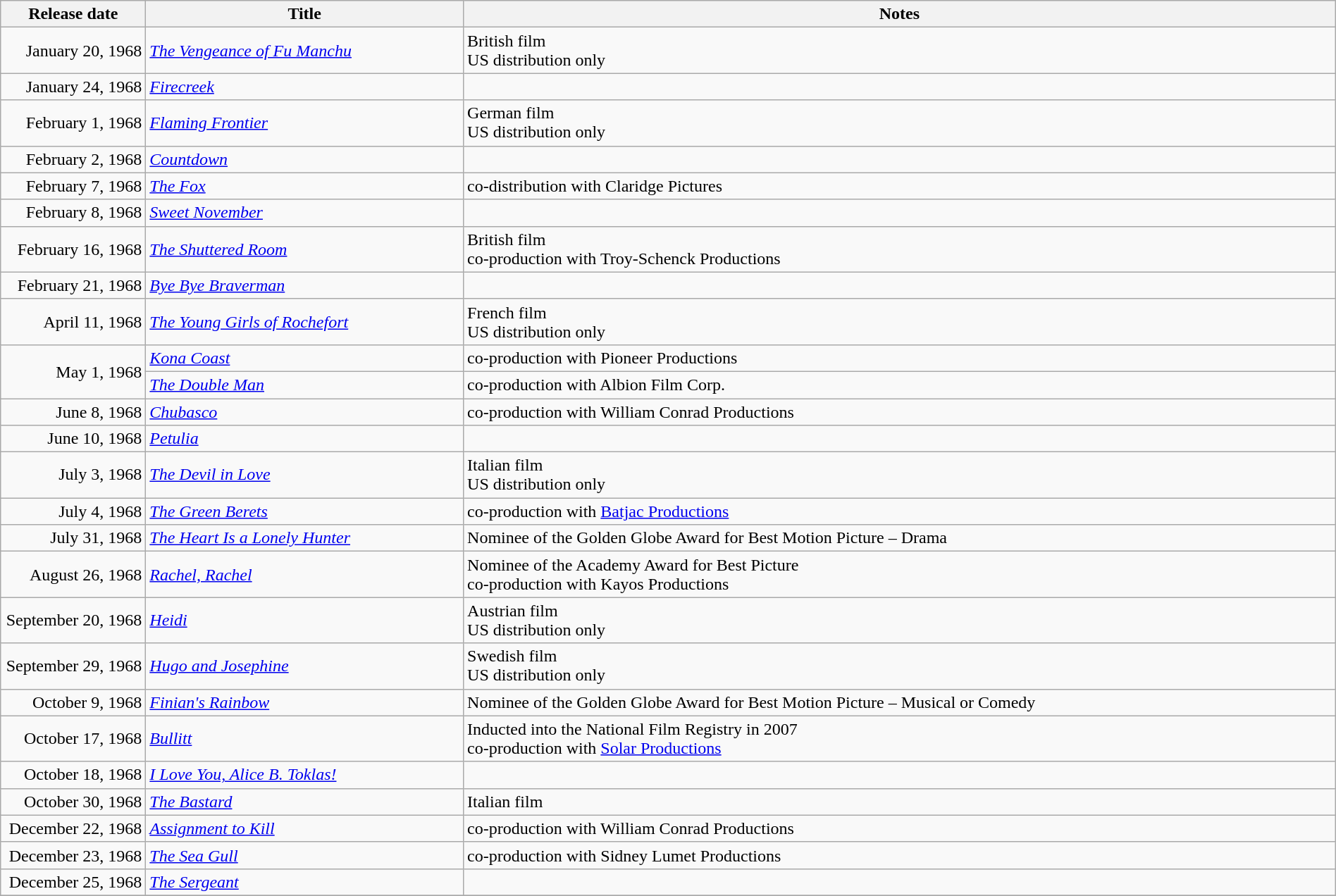<table class="wikitable sortable" style="width:100%;">
<tr>
<th scope="col" style="width:130px;">Release date</th>
<th>Title</th>
<th>Notes</th>
</tr>
<tr>
<td style="text-align:right;">January 20, 1968</td>
<td><em><a href='#'>The Vengeance of Fu Manchu</a></em></td>
<td>British film<br>US distribution only</td>
</tr>
<tr>
<td style="text-align:right;">January 24, 1968</td>
<td><em><a href='#'>Firecreek</a></em></td>
<td></td>
</tr>
<tr>
<td style="text-align:right;">February 1, 1968</td>
<td><em><a href='#'>Flaming Frontier</a></em></td>
<td>German film<br>US distribution only</td>
</tr>
<tr>
<td style="text-align:right;">February 2, 1968</td>
<td><em><a href='#'>Countdown</a></em></td>
<td></td>
</tr>
<tr>
<td style="text-align:right;">February 7, 1968</td>
<td><em><a href='#'>The Fox</a></em></td>
<td>co-distribution with Claridge Pictures</td>
</tr>
<tr>
<td style="text-align:right;">February 8, 1968</td>
<td><em><a href='#'>Sweet November</a></em></td>
<td></td>
</tr>
<tr>
<td style="text-align:right;">February 16, 1968</td>
<td><em><a href='#'>The Shuttered Room</a></em></td>
<td>British film<br>co-production with Troy-Schenck Productions</td>
</tr>
<tr>
<td style="text-align:right;">February 21, 1968</td>
<td><em><a href='#'>Bye Bye Braverman</a></em></td>
<td></td>
</tr>
<tr>
<td style="text-align:right;">April 11, 1968</td>
<td><em><a href='#'>The Young Girls of Rochefort</a></em></td>
<td>French film<br>US distribution only</td>
</tr>
<tr>
<td style="text-align:right;" rowspan="2">May 1, 1968</td>
<td><em><a href='#'>Kona Coast</a></em></td>
<td>co-production with Pioneer Productions</td>
</tr>
<tr>
<td><em><a href='#'>The Double Man</a></em></td>
<td>co-production with Albion Film Corp.</td>
</tr>
<tr>
<td style="text-align:right;">June 8, 1968</td>
<td><em><a href='#'>Chubasco</a></em></td>
<td>co-production with William Conrad Productions</td>
</tr>
<tr>
<td style="text-align:right;">June 10, 1968</td>
<td><em><a href='#'>Petulia</a></em></td>
<td></td>
</tr>
<tr>
<td style="text-align:right;">July 3, 1968</td>
<td><em><a href='#'>The Devil in Love</a></em></td>
<td>Italian film<br>US distribution only</td>
</tr>
<tr>
<td style="text-align:right;">July 4, 1968</td>
<td><em><a href='#'>The Green Berets</a></em></td>
<td>co-production with <a href='#'>Batjac Productions</a></td>
</tr>
<tr>
<td style="text-align:right;">July 31, 1968</td>
<td><em><a href='#'>The Heart Is a Lonely Hunter</a></em></td>
<td>Nominee of the Golden Globe Award for Best Motion Picture – Drama</td>
</tr>
<tr>
<td style="text-align:right;">August 26, 1968</td>
<td><em><a href='#'>Rachel, Rachel</a></em></td>
<td>Nominee of the Academy Award for Best Picture<br>co-production with Kayos Productions</td>
</tr>
<tr>
<td style="text-align:right;">September 20, 1968</td>
<td><em><a href='#'>Heidi</a></em></td>
<td>Austrian film<br>US distribution only</td>
</tr>
<tr>
<td style="text-align:right;">September 29, 1968</td>
<td><em><a href='#'>Hugo and Josephine</a></em></td>
<td>Swedish film<br>US distribution only</td>
</tr>
<tr>
<td style="text-align:right;">October 9, 1968</td>
<td><em><a href='#'>Finian's Rainbow</a></em></td>
<td>Nominee of the Golden Globe Award for Best Motion Picture – Musical or Comedy</td>
</tr>
<tr>
<td style="text-align:right;">October 17, 1968</td>
<td><em><a href='#'>Bullitt</a></em></td>
<td>Inducted into the National Film Registry in 2007<br>co-production with <a href='#'>Solar Productions</a></td>
</tr>
<tr>
<td style="text-align:right;">October 18, 1968</td>
<td><em><a href='#'>I Love You, Alice B. Toklas!</a></em></td>
<td></td>
</tr>
<tr>
<td style="text-align:right;">October 30, 1968</td>
<td><em><a href='#'>The Bastard</a></em></td>
<td>Italian film</td>
</tr>
<tr>
<td style="text-align:right;">December 22, 1968</td>
<td><em><a href='#'>Assignment to Kill</a></em></td>
<td>co-production with William Conrad Productions</td>
</tr>
<tr>
<td style="text-align:right;">December 23, 1968</td>
<td><em><a href='#'>The Sea Gull</a></em></td>
<td>co-production with Sidney Lumet Productions</td>
</tr>
<tr>
<td style="text-align:right;">December 25, 1968</td>
<td><em><a href='#'>The Sergeant</a></em></td>
<td></td>
</tr>
<tr>
</tr>
</table>
